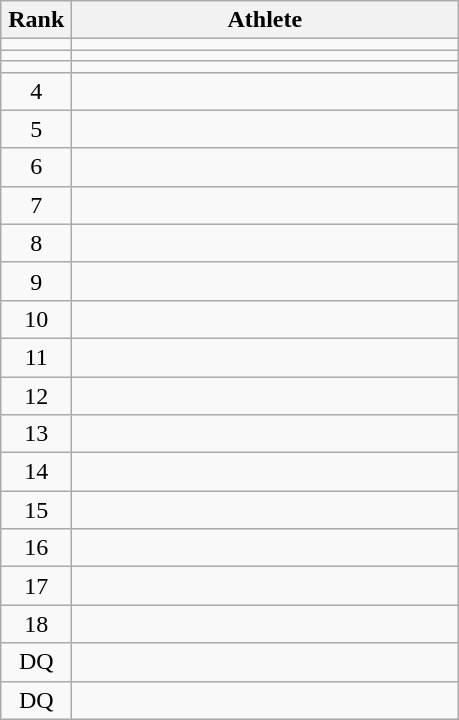<table class="wikitable" style="text-align: center;">
<tr>
<th width=40>Rank</th>
<th width=250>Athlete</th>
</tr>
<tr>
<td></td>
<td align="left"></td>
</tr>
<tr>
<td></td>
<td align="left"></td>
</tr>
<tr>
<td></td>
<td align="left"></td>
</tr>
<tr>
<td>4</td>
<td align="left"></td>
</tr>
<tr>
<td>5</td>
<td align="left"></td>
</tr>
<tr>
<td>6</td>
<td align="left"></td>
</tr>
<tr>
<td>7</td>
<td align="left"></td>
</tr>
<tr>
<td>8</td>
<td align="left"></td>
</tr>
<tr>
<td>9</td>
<td align="left"></td>
</tr>
<tr>
<td>10</td>
<td align="left"></td>
</tr>
<tr>
<td>11</td>
<td align="left"></td>
</tr>
<tr>
<td>12</td>
<td align="left"></td>
</tr>
<tr>
<td>13</td>
<td align="left"></td>
</tr>
<tr>
<td>14</td>
<td align="left"></td>
</tr>
<tr>
<td>15</td>
<td align="left"></td>
</tr>
<tr>
<td>16</td>
<td align="left"></td>
</tr>
<tr>
<td>17</td>
<td align="left"></td>
</tr>
<tr>
<td>18</td>
<td align="left"></td>
</tr>
<tr>
<td>DQ</td>
<td align="left"></td>
</tr>
<tr>
<td>DQ</td>
<td align="left"></td>
</tr>
</table>
